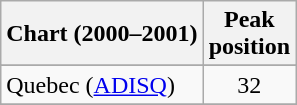<table class="wikitable sortable">
<tr>
<th>Chart (2000–2001)</th>
<th>Peak<br>position</th>
</tr>
<tr>
</tr>
<tr>
</tr>
<tr>
</tr>
<tr>
</tr>
<tr>
</tr>
<tr>
</tr>
<tr>
<td>Quebec (<a href='#'>ADISQ</a>)</td>
<td align="center">32</td>
</tr>
<tr>
</tr>
</table>
